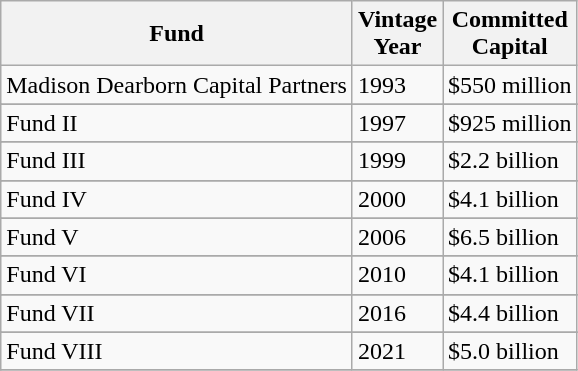<table class="wikitable">
<tr>
<th>Fund</th>
<th>Vintage<br>Year</th>
<th>Committed<br>Capital</th>
</tr>
<tr>
<td>Madison Dearborn Capital Partners</td>
<td>1993</td>
<td>$550 million</td>
</tr>
<tr>
</tr>
<tr>
<td>Fund II</td>
<td>1997</td>
<td>$925 million</td>
</tr>
<tr>
</tr>
<tr>
<td>Fund III</td>
<td>1999</td>
<td>$2.2 billion</td>
</tr>
<tr>
</tr>
<tr>
<td>Fund IV</td>
<td>2000</td>
<td>$4.1 billion</td>
</tr>
<tr>
</tr>
<tr>
<td>Fund V</td>
<td>2006</td>
<td>$6.5 billion</td>
</tr>
<tr>
</tr>
<tr>
<td>Fund VI</td>
<td>2010</td>
<td>$4.1 billion</td>
</tr>
<tr>
</tr>
<tr>
<td>Fund VII</td>
<td>2016</td>
<td>$4.4 billion</td>
</tr>
<tr>
</tr>
<tr>
<td>Fund VIII</td>
<td>2021</td>
<td>$5.0 billion</td>
</tr>
<tr>
</tr>
</table>
